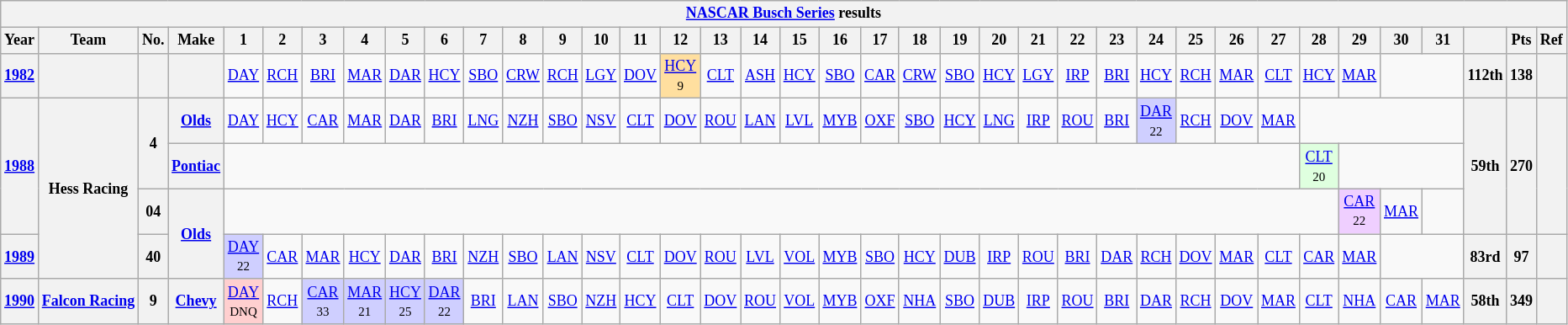<table class="wikitable" style="text-align:center; font-size:75%">
<tr>
<th colspan=42><a href='#'>NASCAR Busch Series</a> results</th>
</tr>
<tr>
<th>Year</th>
<th>Team</th>
<th>No.</th>
<th>Make</th>
<th>1</th>
<th>2</th>
<th>3</th>
<th>4</th>
<th>5</th>
<th>6</th>
<th>7</th>
<th>8</th>
<th>9</th>
<th>10</th>
<th>11</th>
<th>12</th>
<th>13</th>
<th>14</th>
<th>15</th>
<th>16</th>
<th>17</th>
<th>18</th>
<th>19</th>
<th>20</th>
<th>21</th>
<th>22</th>
<th>23</th>
<th>24</th>
<th>25</th>
<th>26</th>
<th>27</th>
<th>28</th>
<th>29</th>
<th>30</th>
<th>31</th>
<th></th>
<th>Pts</th>
<th>Ref</th>
</tr>
<tr>
<th><a href='#'>1982</a></th>
<th></th>
<th></th>
<th></th>
<td><a href='#'>DAY</a></td>
<td><a href='#'>RCH</a></td>
<td><a href='#'>BRI</a></td>
<td><a href='#'>MAR</a></td>
<td><a href='#'>DAR</a></td>
<td><a href='#'>HCY</a></td>
<td><a href='#'>SBO</a></td>
<td><a href='#'>CRW</a></td>
<td><a href='#'>RCH</a></td>
<td><a href='#'>LGY</a></td>
<td><a href='#'>DOV</a></td>
<td style="background:#FFDF9F;"><a href='#'>HCY</a><br><small>9</small></td>
<td><a href='#'>CLT</a></td>
<td><a href='#'>ASH</a></td>
<td><a href='#'>HCY</a></td>
<td><a href='#'>SBO</a></td>
<td><a href='#'>CAR</a></td>
<td><a href='#'>CRW</a></td>
<td><a href='#'>SBO</a></td>
<td><a href='#'>HCY</a></td>
<td><a href='#'>LGY</a></td>
<td><a href='#'>IRP</a></td>
<td><a href='#'>BRI</a></td>
<td><a href='#'>HCY</a></td>
<td><a href='#'>RCH</a></td>
<td><a href='#'>MAR</a></td>
<td><a href='#'>CLT</a></td>
<td><a href='#'>HCY</a></td>
<td><a href='#'>MAR</a></td>
<td colspan=2></td>
<th>112th</th>
<th>138</th>
<th></th>
</tr>
<tr>
<th rowspan=3><a href='#'>1988</a></th>
<th rowspan=4>Hess Racing</th>
<th rowspan=2>4</th>
<th><a href='#'>Olds</a></th>
<td><a href='#'>DAY</a></td>
<td><a href='#'>HCY</a></td>
<td><a href='#'>CAR</a></td>
<td><a href='#'>MAR</a></td>
<td><a href='#'>DAR</a></td>
<td><a href='#'>BRI</a></td>
<td><a href='#'>LNG</a></td>
<td><a href='#'>NZH</a></td>
<td><a href='#'>SBO</a></td>
<td><a href='#'>NSV</a></td>
<td><a href='#'>CLT</a></td>
<td><a href='#'>DOV</a></td>
<td><a href='#'>ROU</a></td>
<td><a href='#'>LAN</a></td>
<td><a href='#'>LVL</a></td>
<td><a href='#'>MYB</a></td>
<td><a href='#'>OXF</a></td>
<td><a href='#'>SBO</a></td>
<td><a href='#'>HCY</a></td>
<td><a href='#'>LNG</a></td>
<td><a href='#'>IRP</a></td>
<td><a href='#'>ROU</a></td>
<td><a href='#'>BRI</a></td>
<td style="background:#CFCFFF;"><a href='#'>DAR</a><br><small>22</small></td>
<td><a href='#'>RCH</a></td>
<td><a href='#'>DOV</a></td>
<td><a href='#'>MAR</a></td>
<td colspan=4></td>
<th rowspan=3>59th</th>
<th rowspan=3>270</th>
<th rowspan=3></th>
</tr>
<tr>
<th><a href='#'>Pontiac</a></th>
<td colspan=27></td>
<td style="background:#DFFFDF;"><a href='#'>CLT</a><br><small>20</small></td>
<td colspan=3></td>
</tr>
<tr>
<th>04</th>
<th rowspan=2><a href='#'>Olds</a></th>
<td colspan=28></td>
<td style="background:#EFCFFF;"><a href='#'>CAR</a><br><small>22</small></td>
<td><a href='#'>MAR</a></td>
<td></td>
</tr>
<tr>
<th><a href='#'>1989</a></th>
<th>40</th>
<td style="background:#CFCFFF;"><a href='#'>DAY</a><br><small>22</small></td>
<td><a href='#'>CAR</a></td>
<td><a href='#'>MAR</a></td>
<td><a href='#'>HCY</a></td>
<td><a href='#'>DAR</a></td>
<td><a href='#'>BRI</a></td>
<td><a href='#'>NZH</a></td>
<td><a href='#'>SBO</a></td>
<td><a href='#'>LAN</a></td>
<td><a href='#'>NSV</a></td>
<td><a href='#'>CLT</a></td>
<td><a href='#'>DOV</a></td>
<td><a href='#'>ROU</a></td>
<td><a href='#'>LVL</a></td>
<td><a href='#'>VOL</a></td>
<td><a href='#'>MYB</a></td>
<td><a href='#'>SBO</a></td>
<td><a href='#'>HCY</a></td>
<td><a href='#'>DUB</a></td>
<td><a href='#'>IRP</a></td>
<td><a href='#'>ROU</a></td>
<td><a href='#'>BRI</a></td>
<td><a href='#'>DAR</a></td>
<td><a href='#'>RCH</a></td>
<td><a href='#'>DOV</a></td>
<td><a href='#'>MAR</a></td>
<td><a href='#'>CLT</a></td>
<td><a href='#'>CAR</a></td>
<td><a href='#'>MAR</a></td>
<td colspan=2></td>
<th>83rd</th>
<th>97</th>
<th></th>
</tr>
<tr>
<th><a href='#'>1990</a></th>
<th><a href='#'>Falcon Racing</a></th>
<th>9</th>
<th><a href='#'>Chevy</a></th>
<td style="background:#FFCFCF;"><a href='#'>DAY</a><br><small>DNQ</small></td>
<td><a href='#'>RCH</a></td>
<td style="background:#CFCFFF;"><a href='#'>CAR</a><br><small>33</small></td>
<td style="background:#CFCFFF;"><a href='#'>MAR</a><br><small>21</small></td>
<td style="background:#CFCFFF;"><a href='#'>HCY</a><br><small>25</small></td>
<td style="background:#CFCFFF;"><a href='#'>DAR</a><br><small>22</small></td>
<td><a href='#'>BRI</a></td>
<td><a href='#'>LAN</a></td>
<td><a href='#'>SBO</a></td>
<td><a href='#'>NZH</a></td>
<td><a href='#'>HCY</a></td>
<td><a href='#'>CLT</a></td>
<td><a href='#'>DOV</a></td>
<td><a href='#'>ROU</a></td>
<td><a href='#'>VOL</a></td>
<td><a href='#'>MYB</a></td>
<td><a href='#'>OXF</a></td>
<td><a href='#'>NHA</a></td>
<td><a href='#'>SBO</a></td>
<td><a href='#'>DUB</a></td>
<td><a href='#'>IRP</a></td>
<td><a href='#'>ROU</a></td>
<td><a href='#'>BRI</a></td>
<td><a href='#'>DAR</a></td>
<td><a href='#'>RCH</a></td>
<td><a href='#'>DOV</a></td>
<td><a href='#'>MAR</a></td>
<td><a href='#'>CLT</a></td>
<td><a href='#'>NHA</a></td>
<td><a href='#'>CAR</a></td>
<td><a href='#'>MAR</a></td>
<th>58th</th>
<th>349</th>
<th></th>
</tr>
</table>
